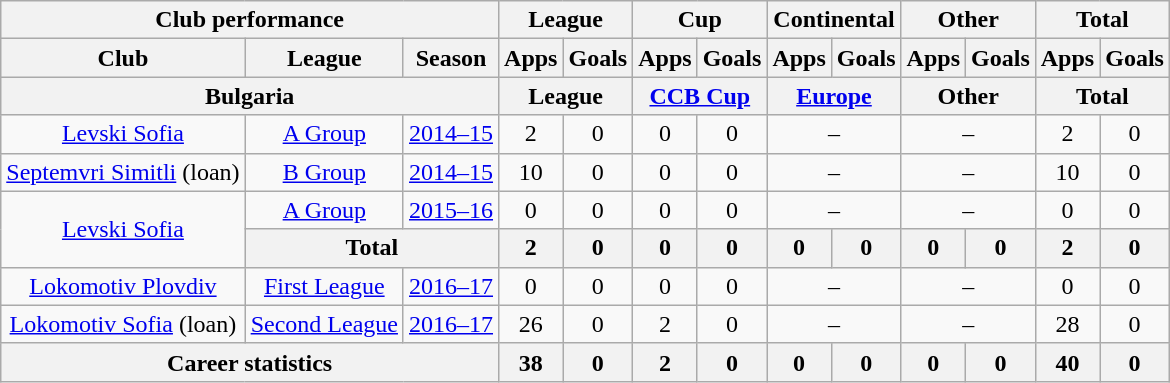<table class="wikitable" style="text-align: center">
<tr>
<th Colspan="3">Club performance</th>
<th Colspan="2">League</th>
<th Colspan="2">Cup</th>
<th Colspan="2">Continental</th>
<th Colspan="2">Other</th>
<th Colspan="3">Total</th>
</tr>
<tr>
<th>Club</th>
<th>League</th>
<th>Season</th>
<th>Apps</th>
<th>Goals</th>
<th>Apps</th>
<th>Goals</th>
<th>Apps</th>
<th>Goals</th>
<th>Apps</th>
<th>Goals</th>
<th>Apps</th>
<th>Goals</th>
</tr>
<tr>
<th Colspan="3">Bulgaria</th>
<th Colspan="2">League</th>
<th Colspan="2"><a href='#'>CCB Cup</a></th>
<th Colspan="2"><a href='#'>Europe</a></th>
<th Colspan="2">Other</th>
<th Colspan="2">Total</th>
</tr>
<tr>
<td rowspan="1"><a href='#'>Levski Sofia</a></td>
<td rowspan="1"><a href='#'>A Group</a></td>
<td><a href='#'>2014–15</a></td>
<td>2</td>
<td>0</td>
<td>0</td>
<td>0</td>
<td colspan="2">–</td>
<td colspan="2">–</td>
<td>2</td>
<td>0</td>
</tr>
<tr>
<td rowspan="1"><a href='#'>Septemvri Simitli</a> (loan)</td>
<td rowspan="1"><a href='#'>B Group</a></td>
<td><a href='#'>2014–15</a></td>
<td>10</td>
<td>0</td>
<td>0</td>
<td>0</td>
<td colspan="2">–</td>
<td colspan="2">–</td>
<td>10</td>
<td>0</td>
</tr>
<tr>
<td rowspan="2"><a href='#'>Levski Sofia</a></td>
<td rowspan="1"><a href='#'>A Group</a></td>
<td><a href='#'>2015–16</a></td>
<td>0</td>
<td>0</td>
<td>0</td>
<td>0</td>
<td colspan="2">–</td>
<td colspan="2">–</td>
<td>0</td>
<td>0</td>
</tr>
<tr>
<th colspan="2">Total</th>
<th>2</th>
<th>0</th>
<th>0</th>
<th>0</th>
<th>0</th>
<th>0</th>
<th>0</th>
<th>0</th>
<th>2</th>
<th>0</th>
</tr>
<tr>
<td rowspan="1"><a href='#'>Lokomotiv Plovdiv</a></td>
<td rowspan="1"><a href='#'>First League</a></td>
<td><a href='#'>2016–17</a></td>
<td>0</td>
<td>0</td>
<td>0</td>
<td>0</td>
<td colspan="2">–</td>
<td colspan="2">–</td>
<td>0</td>
<td>0</td>
</tr>
<tr>
<td rowspan="1"><a href='#'>Lokomotiv Sofia</a> (loan)</td>
<td rowspan="1"><a href='#'>Second League</a></td>
<td><a href='#'>2016–17</a></td>
<td>26</td>
<td>0</td>
<td>2</td>
<td>0</td>
<td colspan="2">–</td>
<td colspan="2">–</td>
<td>28</td>
<td>0</td>
</tr>
<tr>
<th colspan="3">Career statistics</th>
<th>38</th>
<th>0</th>
<th>2</th>
<th>0</th>
<th>0</th>
<th>0</th>
<th>0</th>
<th>0</th>
<th>40</th>
<th>0</th>
</tr>
</table>
